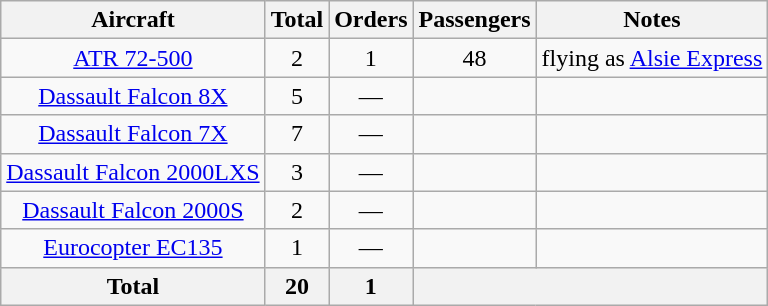<table class="wikitable" style="border-collapse:collapse;text-align:center">
<tr>
<th>Aircraft</th>
<th>Total</th>
<th>Orders</th>
<th>Passengers</th>
<th>Notes</th>
</tr>
<tr>
<td><a href='#'>ATR 72-500</a></td>
<td>2</td>
<td>1</td>
<td>48</td>
<td>flying as <a href='#'>Alsie Express</a></td>
</tr>
<tr>
<td><a href='#'>Dassault Falcon 8X</a></td>
<td>5</td>
<td>—</td>
<td></td>
<td></td>
</tr>
<tr>
<td><a href='#'>Dassault Falcon 7X</a></td>
<td>7</td>
<td>—</td>
<td></td>
<td></td>
</tr>
<tr>
<td><a href='#'>Dassault Falcon 2000LXS</a></td>
<td>3</td>
<td>—</td>
<td></td>
<td></td>
</tr>
<tr>
<td><a href='#'>Dassault Falcon 2000S</a></td>
<td>2</td>
<td>—</td>
<td></td>
<td></td>
</tr>
<tr>
<td><a href='#'>Eurocopter EC135</a></td>
<td>1</td>
<td>—</td>
<td></td>
<td></td>
</tr>
<tr>
<th>Total</th>
<th>20</th>
<th>1</th>
<th colspan="3"></th>
</tr>
</table>
